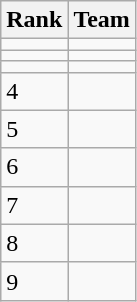<table class="wikitable">
<tr>
<th>Rank</th>
<th>Team</th>
</tr>
<tr>
<td></td>
<td></td>
</tr>
<tr>
<td></td>
<td></td>
</tr>
<tr>
<td></td>
<td></td>
</tr>
<tr>
<td>4</td>
<td></td>
</tr>
<tr>
<td>5</td>
<td></td>
</tr>
<tr>
<td>6</td>
<td></td>
</tr>
<tr>
<td>7</td>
<td></td>
</tr>
<tr>
<td>8</td>
<td></td>
</tr>
<tr>
<td>9</td>
<td></td>
</tr>
</table>
